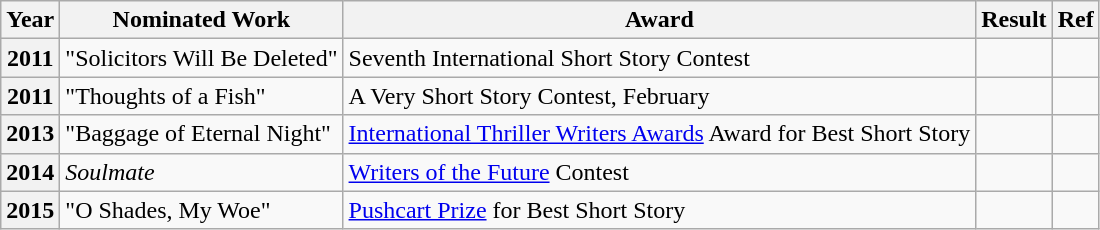<table class="wikitable sortable">
<tr>
<th>Year</th>
<th>Nominated Work</th>
<th>Award</th>
<th>Result</th>
<th>Ref</th>
</tr>
<tr>
<th>2011</th>
<td>"Solicitors Will Be Deleted"</td>
<td>Seventh International Short Story Contest</td>
<td></td>
<td></td>
</tr>
<tr>
<th>2011</th>
<td>"Thoughts of a Fish"</td>
<td>A Very Short Story Contest, February</td>
<td></td>
<td></td>
</tr>
<tr>
<th>2013</th>
<td>"Baggage of Eternal Night"</td>
<td><a href='#'>International Thriller Writers Awards</a> Award for Best Short Story</td>
<td></td>
<td></td>
</tr>
<tr>
<th>2014</th>
<td><em>Soulmate</em></td>
<td><a href='#'>Writers of the Future</a> Contest</td>
<td></td>
<td></td>
</tr>
<tr>
<th>2015</th>
<td>"O Shades, My Woe"</td>
<td><a href='#'>Pushcart Prize</a> for Best Short Story</td>
<td></td>
<td></td>
</tr>
</table>
